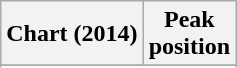<table class="wikitable sortable plainrowheaders">
<tr>
<th scope="col">Chart (2014)</th>
<th scope="col">Peak<br>position</th>
</tr>
<tr>
</tr>
<tr>
</tr>
<tr>
</tr>
<tr>
</tr>
<tr>
</tr>
<tr>
</tr>
<tr>
</tr>
<tr>
</tr>
</table>
